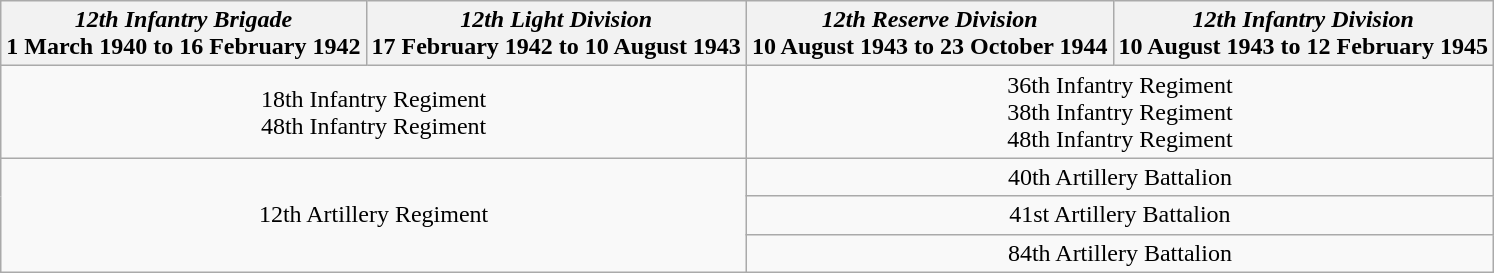<table class="wikitable" style="text-align:center">
<tr>
<th width=""><em>12th Infantry Brigade</em><br>1 March 1940 to 16 February 1942</th>
<th><em>12th Light Division</em><br>17 February 1942 to 10 August 1943<em></em></th>
<th><em>12th Reserve Division</em><br>10 August 1943 to 23 October 1944<em></em></th>
<th><em>12th Infantry Division</em><br>10 August 1943 to 12 February 1945<em></em></th>
</tr>
<tr>
<td colspan="2">18th Infantry Regiment<br>48th Infantry Regiment</td>
<td colspan="2">36th Infantry Regiment<br>38th Infantry Regiment<br>48th Infantry Regiment</td>
</tr>
<tr>
<td colspan="2" rowspan="3">12th Artillery Regiment</td>
<td colspan="2">40th Artillery Battalion</td>
</tr>
<tr>
<td colspan="2">41st Artillery Battalion</td>
</tr>
<tr>
<td colspan="2">84th Artillery Battalion</td>
</tr>
</table>
